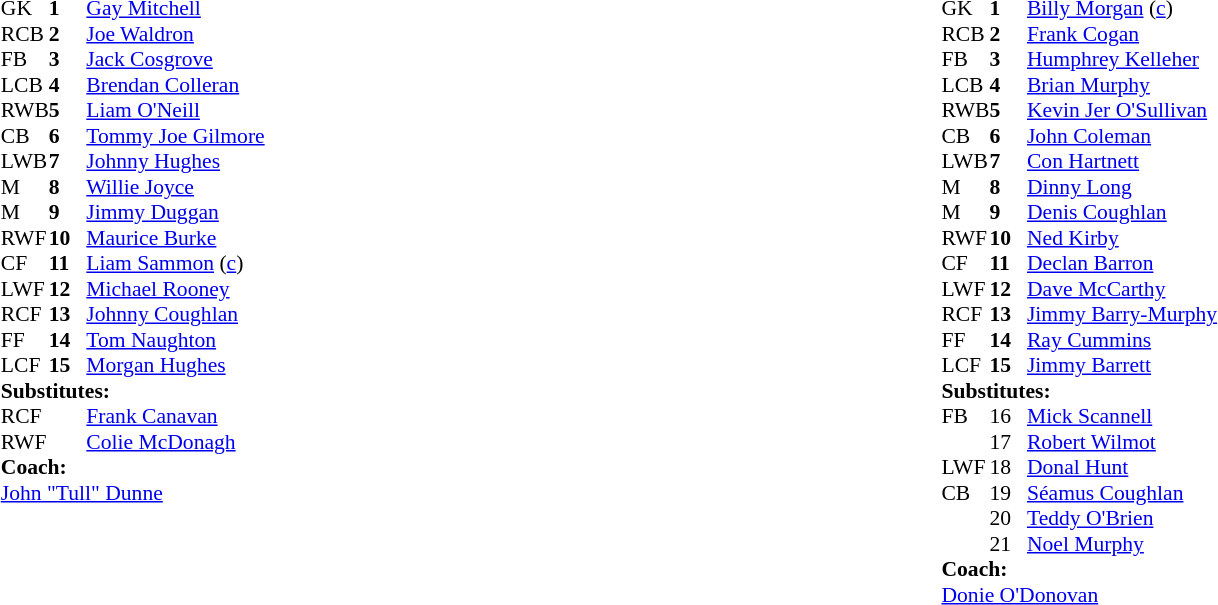<table width="100%">
<tr>
<td valign="top" width="50%"><br><table style="font-size: 90%; margin: auto;" cellspacing="0" cellpadding="0">
<tr>
<th width=25></th>
<th width=25></th>
</tr>
<tr>
<td>GK</td>
<td><strong>1</strong></td>
<td><a href='#'>Gay Mitchell</a></td>
</tr>
<tr>
<td>RCB</td>
<td><strong>2</strong></td>
<td><a href='#'>Joe Waldron</a></td>
</tr>
<tr>
<td>FB</td>
<td><strong>3</strong></td>
<td><a href='#'>Jack Cosgrove</a></td>
</tr>
<tr>
<td>LCB</td>
<td><strong>4</strong></td>
<td><a href='#'>Brendan Colleran</a></td>
</tr>
<tr>
<td>RWB</td>
<td><strong>5</strong></td>
<td><a href='#'>Liam O'Neill</a></td>
</tr>
<tr>
<td>CB</td>
<td><strong>6</strong></td>
<td><a href='#'>Tommy Joe Gilmore</a></td>
</tr>
<tr>
<td>LWB</td>
<td><strong>7</strong></td>
<td><a href='#'>Johnny Hughes</a></td>
</tr>
<tr>
<td>M</td>
<td><strong>8</strong></td>
<td><a href='#'>Willie Joyce</a></td>
</tr>
<tr>
<td>M</td>
<td><strong>9</strong></td>
<td><a href='#'>Jimmy Duggan</a></td>
</tr>
<tr>
<td>RWF</td>
<td><strong>10</strong></td>
<td><a href='#'>Maurice Burke</a></td>
</tr>
<tr>
<td>CF</td>
<td><strong>11</strong></td>
<td><a href='#'>Liam Sammon</a> (<a href='#'>c</a>)</td>
</tr>
<tr>
<td>LWF</td>
<td><strong>12</strong></td>
<td><a href='#'>Michael Rooney</a></td>
</tr>
<tr>
<td>RCF</td>
<td><strong>13</strong></td>
<td><a href='#'>Johnny Coughlan</a></td>
</tr>
<tr>
<td>FF</td>
<td><strong>14</strong></td>
<td><a href='#'>Tom Naughton</a></td>
</tr>
<tr>
<td>LCF</td>
<td><strong>15</strong></td>
<td><a href='#'>Morgan Hughes</a></td>
</tr>
<tr>
<td colspan=4><strong>Substitutes:</strong></td>
</tr>
<tr>
<td>RCF</td>
<td></td>
<td><a href='#'>Frank Canavan</a></td>
</tr>
<tr>
<td>RWF</td>
<td></td>
<td><a href='#'>Colie McDonagh</a></td>
</tr>
<tr>
<td colspan=3><strong>Coach:</strong></td>
</tr>
<tr>
<td colspan=4><a href='#'>John "Tull" Dunne</a></td>
</tr>
</table>
</td>
<td valign="top" width="50%"><br><table style="font-size: 90%" cellspacing="0" cellpadding="0" align=center>
<tr>
<td colspan="4"></td>
</tr>
<tr>
<th width=25></th>
<th width=25></th>
</tr>
<tr>
<td>GK</td>
<td><strong>1</strong></td>
<td><a href='#'>Billy Morgan</a> (<a href='#'>c</a>)</td>
</tr>
<tr>
<td>RCB</td>
<td><strong>2</strong></td>
<td><a href='#'>Frank Cogan</a></td>
</tr>
<tr>
<td>FB</td>
<td><strong>3</strong></td>
<td><a href='#'>Humphrey Kelleher</a> </td>
</tr>
<tr>
<td>LCB</td>
<td><strong>4</strong></td>
<td><a href='#'>Brian Murphy</a></td>
</tr>
<tr>
<td>RWB</td>
<td><strong>5</strong></td>
<td><a href='#'>Kevin Jer O'Sullivan</a></td>
</tr>
<tr>
<td>CB</td>
<td><strong>6</strong></td>
<td><a href='#'>John Coleman</a> </td>
</tr>
<tr>
<td>LWB</td>
<td><strong>7</strong></td>
<td><a href='#'>Con Hartnett</a></td>
</tr>
<tr>
<td>M</td>
<td><strong>8</strong></td>
<td><a href='#'>Dinny Long</a></td>
</tr>
<tr>
<td>M</td>
<td><strong>9</strong></td>
<td><a href='#'>Denis Coughlan</a></td>
</tr>
<tr>
<td>RWF</td>
<td><strong>10</strong></td>
<td><a href='#'>Ned Kirby</a></td>
</tr>
<tr>
<td>CF</td>
<td><strong>11</strong></td>
<td><a href='#'>Declan Barron</a></td>
</tr>
<tr>
<td>LWF</td>
<td><strong>12</strong></td>
<td><a href='#'>Dave McCarthy</a> </td>
</tr>
<tr>
<td>RCF</td>
<td><strong>13</strong></td>
<td><a href='#'>Jimmy Barry-Murphy</a></td>
</tr>
<tr>
<td>FF</td>
<td><strong>14</strong></td>
<td><a href='#'>Ray Cummins</a></td>
</tr>
<tr>
<td>LCF</td>
<td><strong>15</strong></td>
<td><a href='#'>Jimmy Barrett</a></td>
</tr>
<tr>
<td colspan=3><strong>Substitutes:</strong></td>
</tr>
<tr>
<td>FB</td>
<td>16</td>
<td><a href='#'>Mick Scannell</a> </td>
</tr>
<tr>
<td></td>
<td>17</td>
<td><a href='#'>Robert Wilmot</a></td>
</tr>
<tr>
<td>LWF</td>
<td>18</td>
<td><a href='#'>Donal Hunt</a> </td>
</tr>
<tr>
<td>CB</td>
<td>19</td>
<td><a href='#'>Séamus Coughlan</a> </td>
</tr>
<tr>
<td></td>
<td>20</td>
<td><a href='#'>Teddy O'Brien</a></td>
</tr>
<tr>
<td></td>
<td>21</td>
<td><a href='#'>Noel Murphy</a></td>
</tr>
<tr>
<td colspan=3><strong>Coach:</strong></td>
</tr>
<tr>
<td colspan=4><a href='#'>Donie O'Donovan</a></td>
</tr>
</table>
</td>
</tr>
</table>
